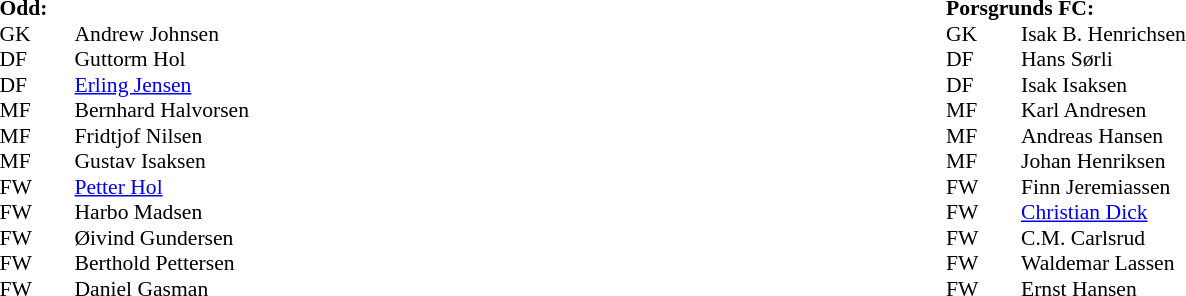<table width=100%>
<tr>
<td valign=top width=50%><br><table style=font-size:90% cellspacing=0 cellpadding=0>
<tr>
<td colspan="4"><strong>Odd:</strong></td>
</tr>
<tr>
<th width=25></th>
<th width=25></th>
</tr>
<tr>
<td>GK</td>
<td></td>
<td>Andrew Johnsen</td>
</tr>
<tr>
<td>DF</td>
<td></td>
<td>Guttorm Hol</td>
</tr>
<tr>
<td>DF</td>
<td></td>
<td><a href='#'>Erling Jensen</a></td>
</tr>
<tr>
<td>MF</td>
<td></td>
<td>Bernhard Halvorsen</td>
</tr>
<tr>
<td>MF</td>
<td></td>
<td>Fridtjof Nilsen</td>
</tr>
<tr>
<td>MF</td>
<td></td>
<td>Gustav Isaksen</td>
</tr>
<tr>
<td>FW</td>
<td></td>
<td><a href='#'>Petter Hol</a></td>
</tr>
<tr>
<td>FW</td>
<td></td>
<td>Harbo Madsen</td>
</tr>
<tr>
<td>FW</td>
<td></td>
<td>Øivind Gundersen</td>
</tr>
<tr>
<td>FW</td>
<td></td>
<td>Berthold Pettersen</td>
</tr>
<tr>
<td>FW</td>
<td></td>
<td>Daniel Gasman</td>
</tr>
</table>
</td>
<td valign="top" width="50%"><br><table style=font-size:90% cellspacing=0 cellpadding=0>
<tr>
<td colspan="4"><strong>Porsgrunds FC:</strong></td>
</tr>
<tr>
<th width=25></th>
<th width=25></th>
</tr>
<tr>
<td>GK</td>
<td></td>
<td>Isak B. Henrichsen</td>
</tr>
<tr>
<td>DF</td>
<td></td>
<td>Hans Sørli</td>
</tr>
<tr>
<td>DF</td>
<td></td>
<td>Isak Isaksen</td>
</tr>
<tr>
<td>MF</td>
<td></td>
<td>Karl Andresen</td>
</tr>
<tr>
<td>MF</td>
<td></td>
<td>Andreas Hansen</td>
</tr>
<tr>
<td>MF</td>
<td></td>
<td>Johan Henriksen</td>
</tr>
<tr>
<td>FW</td>
<td></td>
<td>Finn Jeremiassen</td>
</tr>
<tr>
<td>FW</td>
<td></td>
<td><a href='#'>Christian Dick</a></td>
</tr>
<tr>
<td>FW</td>
<td></td>
<td>C.M. Carlsrud</td>
</tr>
<tr>
<td>FW</td>
<td></td>
<td>Waldemar Lassen</td>
</tr>
<tr>
<td>FW</td>
<td></td>
<td>Ernst Hansen</td>
</tr>
</table>
</td>
</tr>
</table>
